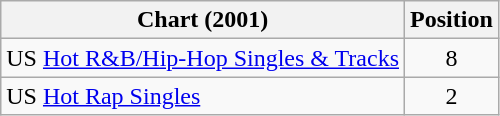<table class="wikitable">
<tr>
<th>Chart (2001)</th>
<th>Position</th>
</tr>
<tr>
<td>US <a href='#'>Hot R&B/Hip-Hop Singles & Tracks</a></td>
<td align="center">8</td>
</tr>
<tr>
<td>US <a href='#'>Hot Rap Singles</a></td>
<td align="center">2</td>
</tr>
</table>
